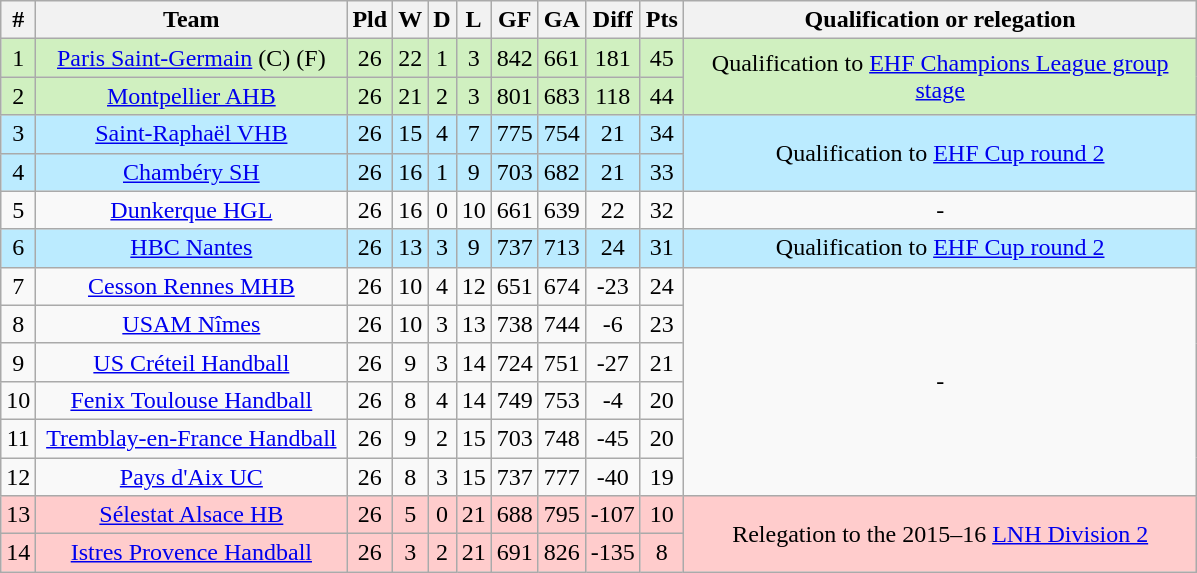<table class="wikitable sortable" style="text-align:center">
<tr>
<th>#</th>
<th width="200">Team</th>
<th>Pld</th>
<th>W</th>
<th>D</th>
<th>L</th>
<th>GF</th>
<th>GA</th>
<th>Diff</th>
<th>Pts</th>
<th width="335">Qualification or relegation</th>
</tr>
<tr style="background: #D0F0C0;">
<td>1</td>
<td><a href='#'>Paris Saint-Germain</a> (C) (F)</td>
<td>26</td>
<td>22</td>
<td>1</td>
<td>3</td>
<td>842</td>
<td>661</td>
<td>181</td>
<td>45</td>
<td rowspan="2">Qualification to <a href='#'>EHF Champions League group stage</a></td>
</tr>
<tr style="background: #D0F0C0;">
<td>2</td>
<td><a href='#'>Montpellier AHB</a></td>
<td>26</td>
<td>21</td>
<td>2</td>
<td>3</td>
<td>801</td>
<td>683</td>
<td>118</td>
<td>44</td>
</tr>
<tr style="background: #BBEBFF;">
<td>3</td>
<td><a href='#'>Saint-Raphaël VHB</a></td>
<td>26</td>
<td>15</td>
<td>4</td>
<td>7</td>
<td>775</td>
<td>754</td>
<td>21</td>
<td>34</td>
<td rowspan="2">Qualification to <a href='#'>EHF Cup round 2</a></td>
</tr>
<tr style="background: #BBEBFF;">
<td>4</td>
<td><a href='#'>Chambéry SH</a></td>
<td>26</td>
<td>16</td>
<td>1</td>
<td>9</td>
<td>703</td>
<td>682</td>
<td>21</td>
<td>33</td>
</tr>
<tr>
<td>5</td>
<td><a href='#'>Dunkerque HGL</a></td>
<td>26</td>
<td>16</td>
<td>0</td>
<td>10</td>
<td>661</td>
<td>639</td>
<td>22</td>
<td>32</td>
<td>-</td>
</tr>
<tr style="background: #BBEBFF;">
<td>6</td>
<td><a href='#'>HBC Nantes</a></td>
<td>26</td>
<td>13</td>
<td>3</td>
<td>9</td>
<td>737</td>
<td>713</td>
<td>24</td>
<td>31</td>
<td>Qualification to <a href='#'>EHF Cup round 2</a></td>
</tr>
<tr>
<td>7</td>
<td><a href='#'>Cesson Rennes MHB</a></td>
<td>26</td>
<td>10</td>
<td>4</td>
<td>12</td>
<td>651</td>
<td>674</td>
<td>-23</td>
<td>24</td>
<td rowspan="6">-</td>
</tr>
<tr>
<td>8</td>
<td><a href='#'>USAM Nîmes</a></td>
<td>26</td>
<td>10</td>
<td>3</td>
<td>13</td>
<td>738</td>
<td>744</td>
<td>-6</td>
<td>23</td>
</tr>
<tr>
<td>9</td>
<td><a href='#'>US Créteil Handball</a></td>
<td>26</td>
<td>9</td>
<td>3</td>
<td>14</td>
<td>724</td>
<td>751</td>
<td>-27</td>
<td>21</td>
</tr>
<tr>
<td>10</td>
<td><a href='#'>Fenix Toulouse Handball</a></td>
<td>26</td>
<td>8</td>
<td>4</td>
<td>14</td>
<td>749</td>
<td>753</td>
<td>-4</td>
<td>20</td>
</tr>
<tr>
<td>11</td>
<td><a href='#'>Tremblay-en-France Handball</a></td>
<td>26</td>
<td>9</td>
<td>2</td>
<td>15</td>
<td>703</td>
<td>748</td>
<td>-45</td>
<td>20</td>
</tr>
<tr>
<td>12</td>
<td><a href='#'>Pays d'Aix UC</a></td>
<td>26</td>
<td>8</td>
<td>3</td>
<td>15</td>
<td>737</td>
<td>777</td>
<td>-40</td>
<td>19</td>
</tr>
<tr style="background: #FFCCCC;">
<td>13</td>
<td><a href='#'>Sélestat Alsace HB</a></td>
<td>26</td>
<td>5</td>
<td>0</td>
<td>21</td>
<td>688</td>
<td>795</td>
<td>-107</td>
<td>10</td>
<td rowspan="2">Relegation to the 2015–16 <a href='#'>LNH Division 2</a></td>
</tr>
<tr style="background: #FFCCCC;">
<td>14</td>
<td><a href='#'>Istres Provence Handball</a></td>
<td>26</td>
<td>3</td>
<td>2</td>
<td>21</td>
<td>691</td>
<td>826</td>
<td>-135</td>
<td>8</td>
</tr>
</table>
